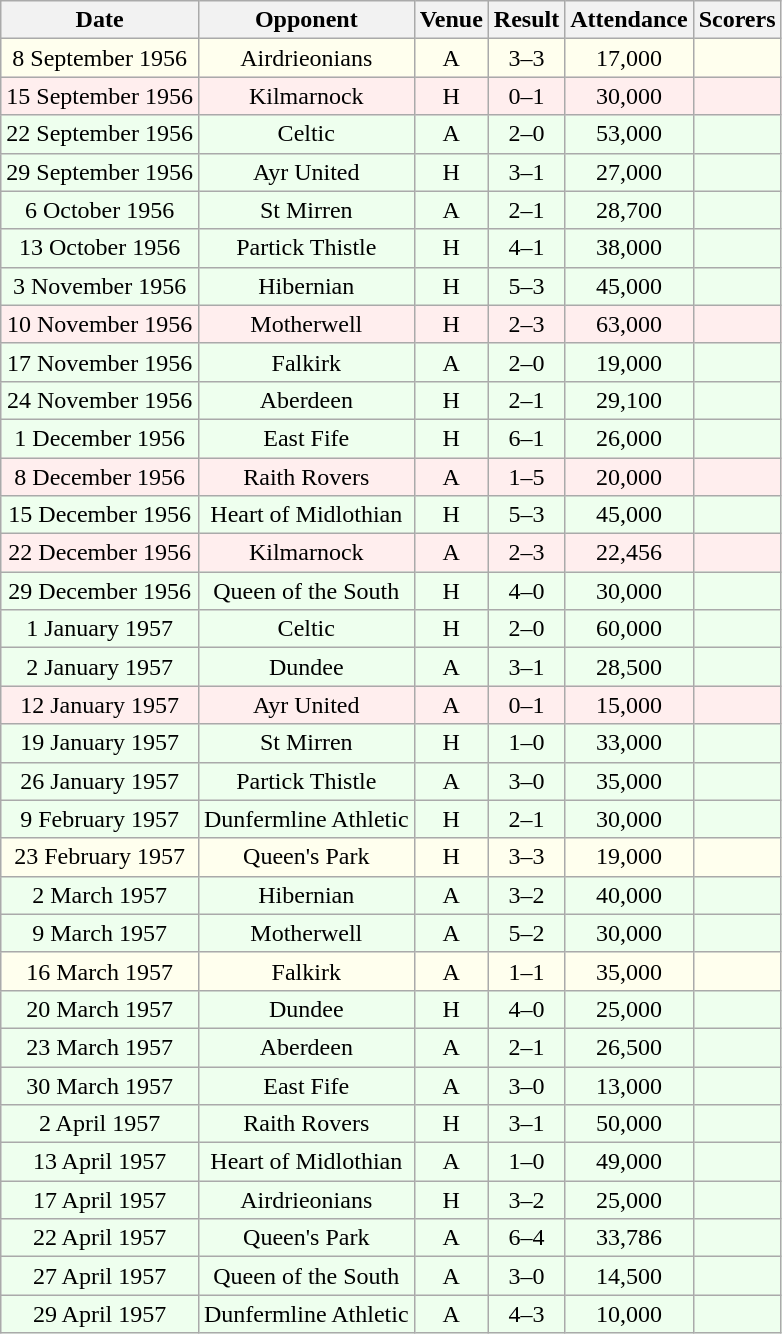<table class="wikitable sortable" style="font-size:100%; text-align:center">
<tr>
<th>Date</th>
<th>Opponent</th>
<th>Venue</th>
<th>Result</th>
<th>Attendance</th>
<th>Scorers</th>
</tr>
<tr bgcolor = "#FFFFEE">
<td>8 September 1956</td>
<td>Airdrieonians</td>
<td>A</td>
<td>3–3</td>
<td>17,000</td>
<td></td>
</tr>
<tr bgcolor = "#FFEEEE">
<td>15 September 1956</td>
<td>Kilmarnock</td>
<td>H</td>
<td>0–1</td>
<td>30,000</td>
<td></td>
</tr>
<tr bgcolor = "#EEFFEE">
<td>22 September 1956</td>
<td>Celtic</td>
<td>A</td>
<td>2–0</td>
<td>53,000</td>
<td></td>
</tr>
<tr bgcolor = "#EEFFEE">
<td>29 September 1956</td>
<td>Ayr United</td>
<td>H</td>
<td>3–1</td>
<td>27,000</td>
<td></td>
</tr>
<tr bgcolor = "#EEFFEE">
<td>6 October 1956</td>
<td>St Mirren</td>
<td>A</td>
<td>2–1</td>
<td>28,700</td>
<td></td>
</tr>
<tr bgcolor = "#EEFFEE">
<td>13 October 1956</td>
<td>Partick Thistle</td>
<td>H</td>
<td>4–1</td>
<td>38,000</td>
<td></td>
</tr>
<tr bgcolor = "#EEFFEE">
<td>3 November 1956</td>
<td>Hibernian</td>
<td>H</td>
<td>5–3</td>
<td>45,000</td>
<td></td>
</tr>
<tr bgcolor = "#FFEEEE">
<td>10 November 1956</td>
<td>Motherwell</td>
<td>H</td>
<td>2–3</td>
<td>63,000</td>
<td></td>
</tr>
<tr bgcolor = "#EEFFEE">
<td>17 November 1956</td>
<td>Falkirk</td>
<td>A</td>
<td>2–0</td>
<td>19,000</td>
<td></td>
</tr>
<tr bgcolor = "#EEFFEE">
<td>24 November 1956</td>
<td>Aberdeen</td>
<td>H</td>
<td>2–1</td>
<td>29,100</td>
<td></td>
</tr>
<tr bgcolor = "#EEFFEE">
<td>1 December 1956</td>
<td>East Fife</td>
<td>H</td>
<td>6–1</td>
<td>26,000</td>
<td></td>
</tr>
<tr bgcolor = "#FFEEEE">
<td>8 December 1956</td>
<td>Raith Rovers</td>
<td>A</td>
<td>1–5</td>
<td>20,000</td>
<td></td>
</tr>
<tr bgcolor = "#EEFFEE">
<td>15 December 1956</td>
<td>Heart of Midlothian</td>
<td>H</td>
<td>5–3</td>
<td>45,000</td>
<td></td>
</tr>
<tr bgcolor = "#FFEEEE">
<td>22 December 1956</td>
<td>Kilmarnock</td>
<td>A</td>
<td>2–3</td>
<td>22,456</td>
<td></td>
</tr>
<tr bgcolor = "#EEFFEE">
<td>29 December 1956</td>
<td>Queen of the South</td>
<td>H</td>
<td>4–0</td>
<td>30,000</td>
<td></td>
</tr>
<tr bgcolor = "#EEFFEE">
<td>1 January 1957</td>
<td>Celtic</td>
<td>H</td>
<td>2–0</td>
<td>60,000</td>
<td></td>
</tr>
<tr bgcolor = "#EEFFEE">
<td>2 January 1957</td>
<td>Dundee</td>
<td>A</td>
<td>3–1</td>
<td>28,500</td>
<td></td>
</tr>
<tr bgcolor = "#FFEEEE">
<td>12 January 1957</td>
<td>Ayr United</td>
<td>A</td>
<td>0–1</td>
<td>15,000</td>
<td></td>
</tr>
<tr bgcolor = "#EEFFEE">
<td>19 January 1957</td>
<td>St Mirren</td>
<td>H</td>
<td>1–0</td>
<td>33,000</td>
<td></td>
</tr>
<tr bgcolor = "#EEFFEE">
<td>26 January 1957</td>
<td>Partick Thistle</td>
<td>A</td>
<td>3–0</td>
<td>35,000</td>
<td></td>
</tr>
<tr bgcolor = "#EEFFEE">
<td>9 February 1957</td>
<td>Dunfermline Athletic</td>
<td>H</td>
<td>2–1</td>
<td>30,000</td>
<td></td>
</tr>
<tr bgcolor = "#FFFFEE">
<td>23 February 1957</td>
<td>Queen's Park</td>
<td>H</td>
<td>3–3</td>
<td>19,000</td>
<td></td>
</tr>
<tr bgcolor = "#EEFFEE">
<td>2 March 1957</td>
<td>Hibernian</td>
<td>A</td>
<td>3–2</td>
<td>40,000</td>
<td></td>
</tr>
<tr bgcolor = "#EEFFEE">
<td>9 March 1957</td>
<td>Motherwell</td>
<td>A</td>
<td>5–2</td>
<td>30,000</td>
<td></td>
</tr>
<tr bgcolor = "#FFFFEE">
<td>16 March 1957</td>
<td>Falkirk</td>
<td>A</td>
<td>1–1</td>
<td>35,000</td>
<td></td>
</tr>
<tr bgcolor = "#EEFFEE">
<td>20 March 1957</td>
<td>Dundee</td>
<td>H</td>
<td>4–0</td>
<td>25,000</td>
<td></td>
</tr>
<tr bgcolor = "#EEFFEE">
<td>23 March 1957</td>
<td>Aberdeen</td>
<td>A</td>
<td>2–1</td>
<td>26,500</td>
<td></td>
</tr>
<tr bgcolor = "#EEFFEE">
<td>30 March 1957</td>
<td>East Fife</td>
<td>A</td>
<td>3–0</td>
<td>13,000</td>
<td></td>
</tr>
<tr bgcolor = "#EEFFEE">
<td>2 April 1957</td>
<td>Raith Rovers</td>
<td>H</td>
<td>3–1</td>
<td>50,000</td>
<td></td>
</tr>
<tr bgcolor = "#EEFFEE">
<td>13 April 1957</td>
<td>Heart of Midlothian</td>
<td>A</td>
<td>1–0</td>
<td>49,000</td>
<td></td>
</tr>
<tr bgcolor = "#EEFFEE">
<td>17 April 1957</td>
<td>Airdrieonians</td>
<td>H</td>
<td>3–2</td>
<td>25,000</td>
<td></td>
</tr>
<tr bgcolor = "#EEFFEE">
<td>22 April 1957</td>
<td>Queen's Park</td>
<td>A</td>
<td>6–4</td>
<td>33,786</td>
<td></td>
</tr>
<tr bgcolor = "#EEFFEE">
<td>27 April 1957</td>
<td>Queen of the South</td>
<td>A</td>
<td>3–0</td>
<td>14,500</td>
<td></td>
</tr>
<tr bgcolor = "#EEFFEE">
<td>29 April 1957</td>
<td>Dunfermline Athletic</td>
<td>A</td>
<td>4–3</td>
<td>10,000</td>
<td></td>
</tr>
</table>
